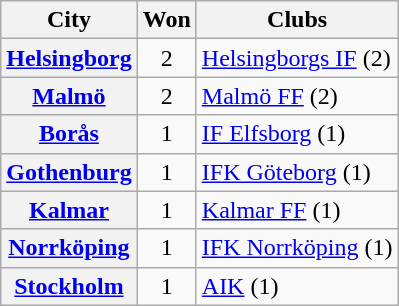<table class="wikitable sortable plainrowheaders">
<tr>
<th scope="col">City</th>
<th scope="col">Won</th>
<th scope="col" class="unsortable">Clubs</th>
</tr>
<tr>
<th scope="row"><a href='#'>Helsingborg</a></th>
<td align="center">2</td>
<td><a href='#'>Helsingborgs IF</a> (2)</td>
</tr>
<tr>
<th scope="row"><a href='#'>Malmö</a></th>
<td align="center">2</td>
<td><a href='#'>Malmö FF</a> (2)</td>
</tr>
<tr>
<th scope="row"><a href='#'>Borås</a></th>
<td align="center">1</td>
<td><a href='#'>IF Elfsborg</a> (1)</td>
</tr>
<tr>
<th scope="row"><a href='#'>Gothenburg</a></th>
<td align="center">1</td>
<td><a href='#'>IFK Göteborg</a> (1)</td>
</tr>
<tr>
<th scope="row"><a href='#'>Kalmar</a></th>
<td align="center">1</td>
<td><a href='#'>Kalmar FF</a> (1)</td>
</tr>
<tr>
<th scope="row"><a href='#'>Norrköping</a></th>
<td align="center">1</td>
<td><a href='#'>IFK Norrköping</a> (1)</td>
</tr>
<tr>
<th scope="row"><a href='#'>Stockholm</a></th>
<td align="center">1</td>
<td><a href='#'>AIK</a> (1)</td>
</tr>
</table>
